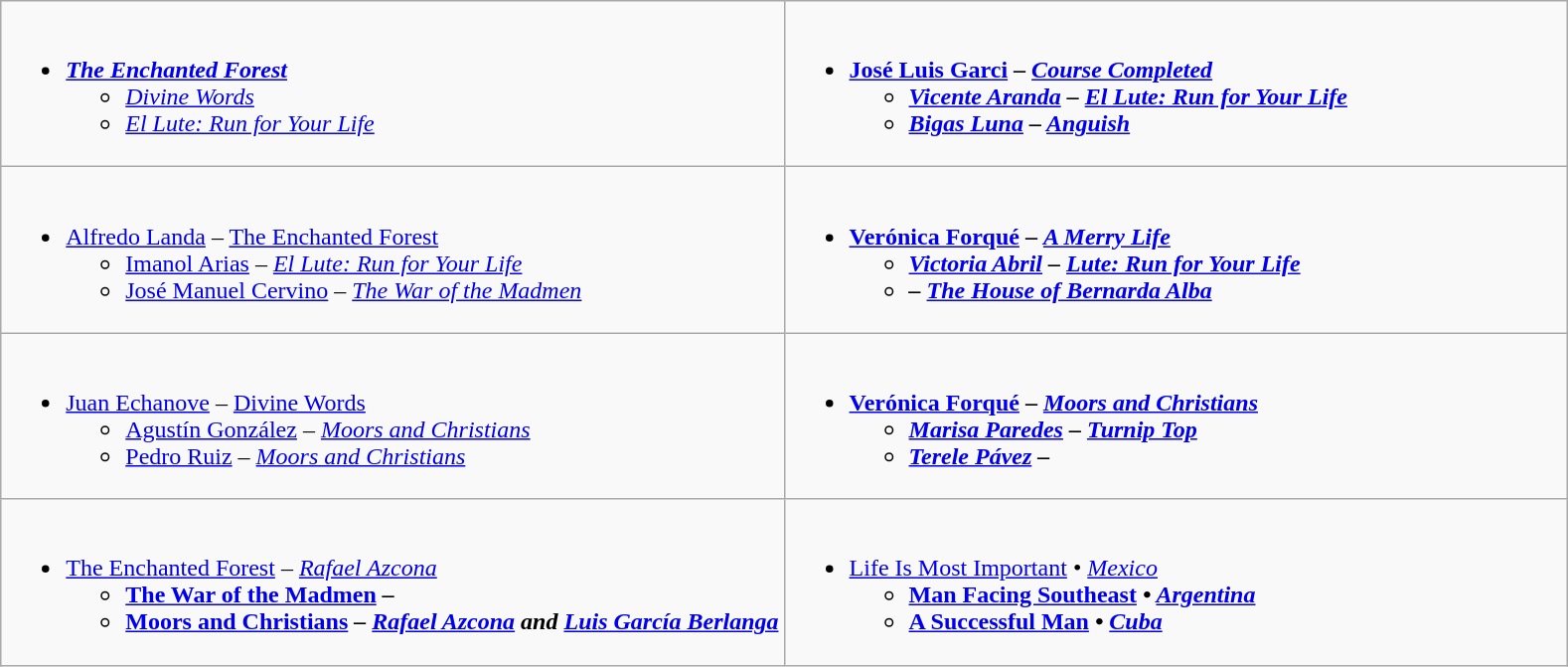<table class=wikitable style="width="100%">
<tr>
<td style="vertical-align:top;" width="50%"><br><ul><li><strong> <em><a href='#'>The Enchanted Forest</a></em> </strong><ul><li><em><a href='#'>Divine Words</a></em></li><li><em><a href='#'>El Lute: Run for Your Life</a></em></li></ul></li></ul></td>
<td style="vertical-align:top;" width="50%"><br><ul><li><strong> <a href='#'>José Luis Garci</a> – <em><a href='#'>Course Completed</a><strong><em><ul><li><a href='#'>Vicente Aranda</a> – </em><a href='#'>El Lute: Run for Your Life</a><em></li><li><a href='#'>Bigas Luna</a> – </em><a href='#'>Anguish</a><em></li></ul></li></ul></td>
</tr>
<tr>
<td style="vertical-align:top;" width="50%"><br><ul><li></strong> <a href='#'>Alfredo Landa</a> – </em><a href='#'>The Enchanted Forest</a></em></strong><ul><li><a href='#'>Imanol Arias</a> – <em><a href='#'>El Lute: Run for Your Life</a></em></li><li><a href='#'>José Manuel Cervino</a> – <em><a href='#'>The War of the Madmen</a></em></li></ul></li></ul></td>
<td style="vertical-align:top;" width="50%"><br><ul><li><strong><a href='#'>Verónica Forqué</a> – <em><a href='#'>A Merry Life</a><strong><em><ul><li><a href='#'>Victoria Abril</a> – </em><a href='#'>Lute: Run for Your Life</a><em></li><li> – </em><a href='#'>The House of Bernarda Alba</a><em></li></ul></li></ul></td>
</tr>
<tr>
<td style="vertical-align:top;" width="50%"><br><ul><li></strong> <a href='#'>Juan Echanove</a> – </em><a href='#'>Divine Words</a></em></strong><ul><li><a href='#'>Agustín González</a> – <em><a href='#'>Moors and Christians</a></em></li><li><a href='#'>Pedro Ruiz</a> – <em><a href='#'>Moors and Christians</a></em></li></ul></li></ul></td>
<td style="vertical-align:top;" width="50%"><br><ul><li><strong> <a href='#'>Verónica Forqué</a> – <em><a href='#'>Moors and Christians</a><strong><em><ul><li><a href='#'>Marisa Paredes</a> – </em><a href='#'>Turnip Top</a><em></li><li><a href='#'>Terele Pávez</a> – </em><em></li></ul></li></ul></td>
</tr>
<tr>
<td style="vertical-align:top;" width="50%"><br><ul><li></strong> </em><a href='#'>The Enchanted Forest</a><em> – <a href='#'>Rafael Azcona</a> <strong><ul><li></em><a href='#'>The War of the Madmen</a><em> – </li><li></em><a href='#'>Moors and Christians</a><em> – <a href='#'>Rafael Azcona</a> and <a href='#'>Luis García Berlanga</a></li></ul></li></ul></td>
<td style="vertical-align:top;" width="50%"><br><ul><li></strong> </em><a href='#'>Life Is Most Important</a><em> • <a href='#'>Mexico</a> <strong><ul><li></em><a href='#'>Man Facing Southeast</a><em> • <a href='#'>Argentina</a></li><li></em><a href='#'>A Successful Man</a><em> • <a href='#'>Cuba</a></li></ul></li></ul></td>
</tr>
</table>
